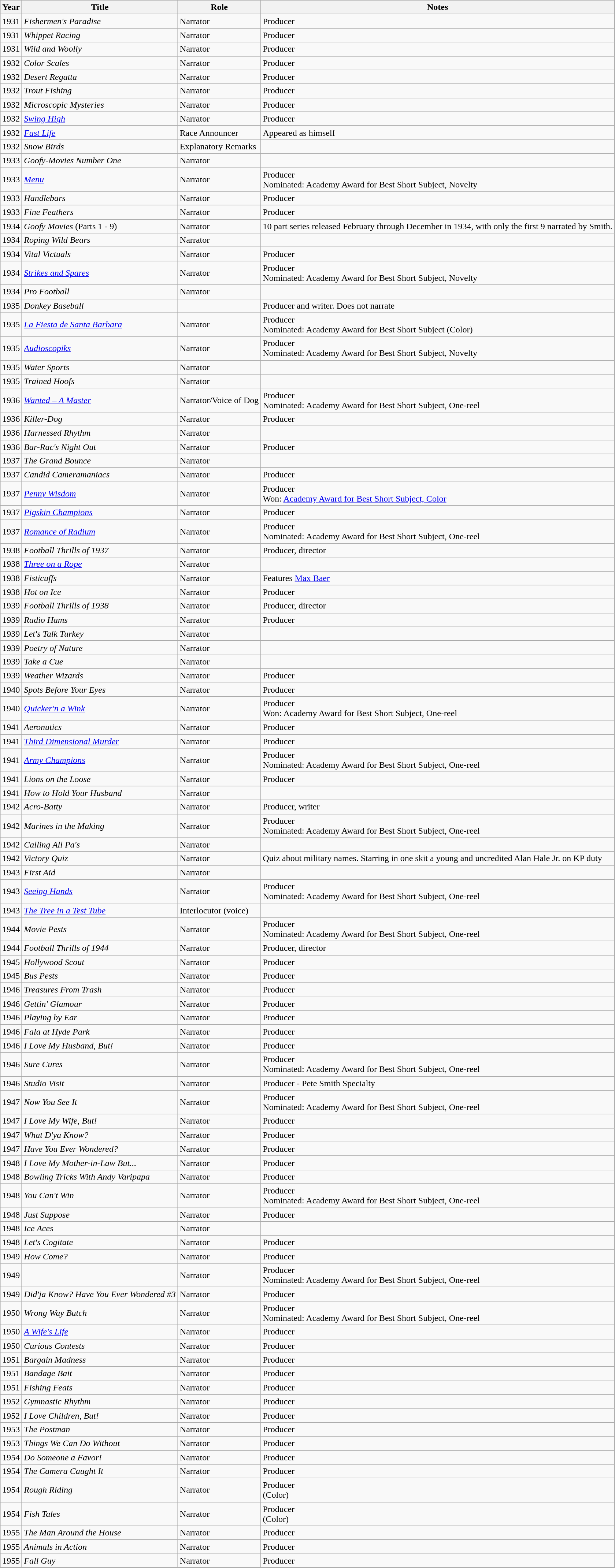<table class="wikitable sortable">
<tr>
<th>Year</th>
<th>Title</th>
<th>Role</th>
<th class="unsortable">Notes</th>
</tr>
<tr>
<td>1931</td>
<td><em>Fishermen's Paradise</em></td>
<td>Narrator</td>
<td>Producer</td>
</tr>
<tr>
<td>1931</td>
<td><em>Whippet Racing</em></td>
<td>Narrator</td>
<td>Producer</td>
</tr>
<tr>
<td>1931</td>
<td><em>Wild and Woolly</em></td>
<td>Narrator</td>
<td>Producer</td>
</tr>
<tr>
<td>1932</td>
<td><em>Color Scales</em></td>
<td>Narrator</td>
<td>Producer</td>
</tr>
<tr>
<td>1932</td>
<td><em>Desert Regatta</em></td>
<td>Narrator</td>
<td>Producer</td>
</tr>
<tr>
<td>1932</td>
<td><em>Trout Fishing</em></td>
<td>Narrator</td>
<td>Producer</td>
</tr>
<tr>
<td>1932</td>
<td><em>Microscopic Mysteries</em></td>
<td>Narrator</td>
<td>Producer</td>
</tr>
<tr>
<td>1932</td>
<td><em><a href='#'>Swing High</a></em></td>
<td>Narrator</td>
<td>Producer</td>
</tr>
<tr>
<td>1932</td>
<td><em><a href='#'>Fast Life</a></em></td>
<td>Race Announcer</td>
<td>Appeared as himself</td>
</tr>
<tr>
<td>1932</td>
<td><em>Snow Birds</em></td>
<td>Explanatory Remarks</td>
<td></td>
</tr>
<tr>
<td>1933</td>
<td><em>Goofy-Movies Number One</em></td>
<td>Narrator</td>
<td></td>
</tr>
<tr>
<td>1933</td>
<td><em><a href='#'>Menu</a></em></td>
<td>Narrator</td>
<td>Producer<br>Nominated: Academy Award for Best Short Subject, Novelty</td>
</tr>
<tr>
<td>1933</td>
<td><em>Handlebars</em></td>
<td>Narrator</td>
<td>Producer</td>
</tr>
<tr>
<td>1933</td>
<td><em>Fine Feathers</em></td>
<td>Narrator</td>
<td>Producer</td>
</tr>
<tr>
<td>1934</td>
<td><em>Goofy Movies</em> (Parts 1 - 9)</td>
<td>Narrator</td>
<td>10 part series released February through December in 1934, with only the first 9 narrated by Smith.</td>
</tr>
<tr>
<td>1934</td>
<td><em>Roping Wild Bears</em></td>
<td>Narrator</td>
<td></td>
</tr>
<tr>
<td>1934</td>
<td><em>Vital Victuals</em></td>
<td>Narrator</td>
<td>Producer</td>
</tr>
<tr>
<td>1934</td>
<td><em><a href='#'>Strikes and Spares</a></em></td>
<td>Narrator</td>
<td>Producer<br>Nominated: Academy Award for Best Short Subject, Novelty</td>
</tr>
<tr>
<td>1934</td>
<td><em>Pro Football</em></td>
<td>Narrator</td>
<td></td>
</tr>
<tr>
<td>1935</td>
<td><em>Donkey Baseball</em></td>
<td></td>
<td>Producer and writer. Does not narrate</td>
</tr>
<tr>
<td>1935</td>
<td><em><a href='#'>La Fiesta de Santa Barbara</a></em></td>
<td>Narrator</td>
<td>Producer<br>Nominated: Academy Award  for Best Short Subject (Color)</td>
</tr>
<tr>
<td>1935</td>
<td><em><a href='#'>Audioscopiks</a></em></td>
<td>Narrator</td>
<td>Producer<br>Nominated: Academy Award for Best Short Subject, Novelty</td>
</tr>
<tr>
<td>1935</td>
<td><em>Water Sports</em></td>
<td>Narrator</td>
<td></td>
</tr>
<tr>
<td>1935</td>
<td><em>Trained Hoofs</em></td>
<td>Narrator</td>
<td></td>
</tr>
<tr>
<td>1936</td>
<td><em><a href='#'>Wanted – A Master</a></em></td>
<td>Narrator/Voice of Dog</td>
<td>Producer<br>Nominated: Academy Award for Best Short Subject, One-reel</td>
</tr>
<tr>
<td>1936</td>
<td><em>Killer-Dog</em></td>
<td>Narrator</td>
<td>Producer</td>
</tr>
<tr>
<td>1936</td>
<td><em>Harnessed Rhythm</em></td>
<td>Narrator</td>
<td></td>
</tr>
<tr>
<td>1936</td>
<td><em>Bar-Rac's Night Out</em></td>
<td>Narrator</td>
<td>Producer</td>
</tr>
<tr>
<td>1937</td>
<td><em>The Grand Bounce</em></td>
<td>Narrator</td>
<td></td>
</tr>
<tr>
<td>1937</td>
<td><em>Candid Cameramaniacs</em></td>
<td>Narrator</td>
<td>Producer</td>
</tr>
<tr>
<td>1937</td>
<td><em><a href='#'>Penny Wisdom</a></em></td>
<td>Narrator</td>
<td>Producer<br>Won: <a href='#'>Academy Award for Best Short Subject, Color</a></td>
</tr>
<tr>
<td>1937</td>
<td><em><a href='#'>Pigskin Champions</a></em></td>
<td>Narrator</td>
<td>Producer</td>
</tr>
<tr>
<td>1937</td>
<td><em><a href='#'>Romance of Radium</a></em></td>
<td>Narrator</td>
<td>Producer<br>Nominated: Academy Award for Best Short Subject, One-reel</td>
</tr>
<tr>
<td>1938</td>
<td><em>Football Thrills of 1937</em></td>
<td>Narrator</td>
<td>Producer, director</td>
</tr>
<tr>
<td>1938</td>
<td><em><a href='#'>Three on a Rope</a></em></td>
<td>Narrator</td>
<td></td>
</tr>
<tr>
<td>1938</td>
<td><em>Fisticuffs</em></td>
<td>Narrator</td>
<td>Features <a href='#'>Max Baer</a></td>
</tr>
<tr>
<td>1938</td>
<td><em>Hot on Ice</em></td>
<td>Narrator</td>
<td>Producer</td>
</tr>
<tr>
<td>1939</td>
<td><em>Football Thrills of 1938</em></td>
<td>Narrator</td>
<td>Producer, director</td>
</tr>
<tr>
<td>1939</td>
<td><em>Radio Hams</em></td>
<td>Narrator</td>
<td>Producer</td>
</tr>
<tr>
<td>1939</td>
<td><em>Let's Talk Turkey</em></td>
<td>Narrator</td>
<td></td>
</tr>
<tr>
<td>1939</td>
<td><em>Poetry of Nature</em></td>
<td>Narrator</td>
<td></td>
</tr>
<tr>
<td>1939</td>
<td><em>Take a Cue</em></td>
<td>Narrator</td>
<td></td>
</tr>
<tr>
<td>1939</td>
<td><em>Weather Wizards</em></td>
<td>Narrator</td>
<td>Producer</td>
</tr>
<tr>
<td>1940</td>
<td><em>Spots Before Your Eyes</em></td>
<td>Narrator</td>
<td>Producer</td>
</tr>
<tr>
<td>1940</td>
<td><em><a href='#'>Quicker'n a Wink</a></em></td>
<td>Narrator</td>
<td>Producer<br>Won: Academy Award for Best Short Subject, One-reel</td>
</tr>
<tr>
<td>1941</td>
<td><em>Aeronutics</em></td>
<td>Narrator</td>
<td>Producer</td>
</tr>
<tr>
<td>1941</td>
<td><em><a href='#'>Third Dimensional Murder</a></em></td>
<td>Narrator</td>
<td>Producer</td>
</tr>
<tr>
<td>1941</td>
<td><em><a href='#'>Army Champions</a></em></td>
<td>Narrator</td>
<td>Producer<br>Nominated: Academy Award for Best Short Subject, One-reel</td>
</tr>
<tr>
<td>1941</td>
<td><em>Lions on the Loose</em></td>
<td>Narrator</td>
<td>Producer</td>
</tr>
<tr>
<td>1941</td>
<td><em>How to Hold Your Husband</em></td>
<td>Narrator</td>
<td></td>
</tr>
<tr>
<td>1942</td>
<td><em>Acro-Batty</em></td>
<td>Narrator</td>
<td>Producer, writer</td>
</tr>
<tr>
<td>1942</td>
<td><em>Marines in the Making</em></td>
<td>Narrator</td>
<td>Producer<br>Nominated: Academy Award for Best Short Subject, One-reel</td>
</tr>
<tr>
<td>1942</td>
<td><em>Calling All Pa's</em></td>
<td>Narrator</td>
<td></td>
</tr>
<tr>
<td>1942</td>
<td><em>Victory Quiz</em></td>
<td>Narrator</td>
<td>Quiz about military names. Starring in one skit a young and uncredited Alan Hale Jr. on KP duty</td>
</tr>
<tr>
<td>1943</td>
<td><em>First Aid</em></td>
<td>Narrator</td>
<td></td>
</tr>
<tr>
<td>1943</td>
<td><em><a href='#'>Seeing Hands</a></em></td>
<td>Narrator</td>
<td>Producer<br>Nominated: Academy Award for Best Short Subject, One-reel</td>
</tr>
<tr>
<td>1943</td>
<td><em><a href='#'>The Tree in a Test Tube</a></em></td>
<td>Interlocutor (voice)</td>
<td></td>
</tr>
<tr>
<td>1944</td>
<td><em>Movie Pests</em></td>
<td>Narrator</td>
<td>Producer<br>Nominated: Academy Award for Best Short Subject, One-reel</td>
</tr>
<tr>
<td>1944</td>
<td><em>Football Thrills of 1944</em></td>
<td>Narrator</td>
<td>Producer, director</td>
</tr>
<tr>
<td>1945</td>
<td><em>Hollywood Scout</em></td>
<td>Narrator</td>
<td>Producer</td>
</tr>
<tr>
<td>1945</td>
<td><em>Bus Pests</em></td>
<td>Narrator</td>
<td>Producer</td>
</tr>
<tr>
<td>1946</td>
<td><em>Treasures From Trash</em></td>
<td>Narrator</td>
<td>Producer</td>
</tr>
<tr>
<td>1946</td>
<td><em>Gettin' Glamour</em></td>
<td>Narrator</td>
<td>Producer</td>
</tr>
<tr>
<td>1946</td>
<td><em>Playing by Ear</em></td>
<td>Narrator</td>
<td>Producer</td>
</tr>
<tr>
<td>1946</td>
<td><em>Fala at Hyde Park</em></td>
<td>Narrator</td>
<td>Producer</td>
</tr>
<tr>
<td>1946</td>
<td><em>I Love My Husband, But!</em></td>
<td>Narrator</td>
<td>Producer</td>
</tr>
<tr>
<td>1946</td>
<td><em>Sure Cures</em></td>
<td>Narrator</td>
<td>Producer<br>Nominated: Academy Award for Best Short Subject, One-reel</td>
</tr>
<tr>
<td>1946</td>
<td><em>Studio Visit</em></td>
<td>Narrator</td>
<td>Producer - Pete Smith Specialty</td>
</tr>
<tr>
<td>1947</td>
<td><em>Now You See It</em></td>
<td>Narrator</td>
<td>Producer<br>Nominated: Academy Award for Best Short Subject, One-reel</td>
</tr>
<tr>
<td>1947</td>
<td><em>I Love My Wife, But!</em></td>
<td>Narrator</td>
<td>Producer</td>
</tr>
<tr>
<td>1947</td>
<td><em>What D'ya Know?</em></td>
<td>Narrator</td>
<td>Producer</td>
</tr>
<tr>
<td>1947</td>
<td><em>Have You Ever Wondered?</em></td>
<td>Narrator</td>
<td>Producer</td>
</tr>
<tr>
<td>1948</td>
<td><em>I Love My Mother-in-Law But...</em></td>
<td>Narrator</td>
<td>Producer</td>
</tr>
<tr>
<td>1948</td>
<td><em>Bowling Tricks With Andy Varipapa</em></td>
<td>Narrator</td>
<td>Producer</td>
</tr>
<tr>
<td>1948</td>
<td><em>You Can't Win</em></td>
<td>Narrator</td>
<td>Producer<br>Nominated: Academy Award for Best Short Subject, One-reel</td>
</tr>
<tr>
<td>1948</td>
<td><em>Just Suppose</em></td>
<td>Narrator</td>
<td>Producer</td>
</tr>
<tr>
<td>1948</td>
<td><em>Ice Aces</em></td>
<td>Narrator</td>
<td></td>
</tr>
<tr>
<td>1948</td>
<td><em>Let's Cogitate</em></td>
<td>Narrator</td>
<td>Producer</td>
</tr>
<tr>
<td>1949</td>
<td><em>How Come?</em></td>
<td>Narrator</td>
<td>Producer</td>
</tr>
<tr>
<td>1949</td>
<td><em></em></td>
<td>Narrator</td>
<td>Producer<br>Nominated: Academy Award for Best Short Subject, One-reel</td>
</tr>
<tr>
<td>1949</td>
<td><em>Did'ja Know? Have You Ever Wondered #3</em></td>
<td>Narrator</td>
<td>Producer</td>
</tr>
<tr>
<td>1950</td>
<td><em>Wrong Way Butch</em></td>
<td>Narrator</td>
<td>Producer<br>Nominated: Academy Award for Best Short Subject, One-reel</td>
</tr>
<tr>
<td>1950</td>
<td><em><a href='#'>A Wife's Life</a></em></td>
<td>Narrator</td>
<td>Producer</td>
</tr>
<tr>
<td>1950</td>
<td><em>Curious Contests</em></td>
<td>Narrator</td>
<td>Producer</td>
</tr>
<tr>
<td>1951</td>
<td><em>Bargain Madness</em></td>
<td>Narrator</td>
<td>Producer</td>
</tr>
<tr>
<td>1951</td>
<td><em>Bandage Bait </em></td>
<td>Narrator</td>
<td>Producer</td>
</tr>
<tr>
<td>1951</td>
<td><em>Fishing Feats</em></td>
<td>Narrator</td>
<td>Producer</td>
</tr>
<tr>
<td>1952</td>
<td><em>Gymnastic Rhythm</em></td>
<td>Narrator</td>
<td>Producer</td>
</tr>
<tr>
<td>1952</td>
<td><em>I Love Children, But! </em></td>
<td>Narrator</td>
<td>Producer</td>
</tr>
<tr>
<td>1953</td>
<td><em>The Postman</em></td>
<td>Narrator</td>
<td>Producer</td>
</tr>
<tr>
<td>1953</td>
<td><em>Things We Can Do Without</em></td>
<td>Narrator</td>
<td>Producer</td>
</tr>
<tr>
<td>1954</td>
<td><em>Do Someone a Favor!</em></td>
<td>Narrator</td>
<td>Producer</td>
</tr>
<tr>
<td>1954</td>
<td><em>The Camera Caught It</em></td>
<td>Narrator</td>
<td>Producer</td>
</tr>
<tr>
<td>1954</td>
<td><em>Rough Riding</em></td>
<td>Narrator</td>
<td>Producer <br> (Color)</td>
</tr>
<tr>
<td>1954</td>
<td><em>Fish Tales</em></td>
<td>Narrator</td>
<td>Producer <br> (Color)</td>
</tr>
<tr>
<td>1955</td>
<td><em>The Man Around the House</em></td>
<td>Narrator</td>
<td>Producer</td>
</tr>
<tr>
<td>1955</td>
<td><em>Animals in Action</em></td>
<td>Narrator</td>
<td>Producer</td>
</tr>
<tr>
<td>1955</td>
<td><em>Fall Guy</em></td>
<td>Narrator</td>
<td>Producer</td>
</tr>
<tr>
</tr>
</table>
